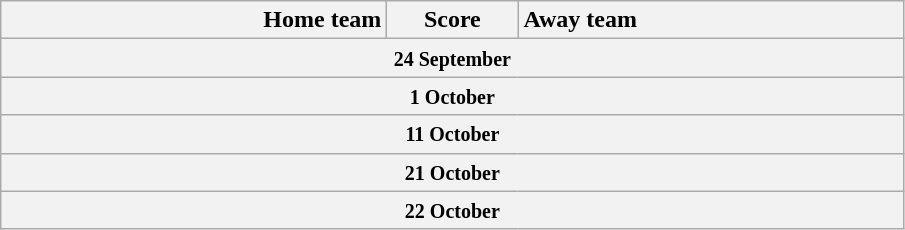<table class="wikitable" style="border-collapse: collapse;">
<tr>
<th style="text-align:right; width:250px">Home team</th>
<th style="width:80px">Score</th>
<th style="text-align:left; width:250px">Away team</th>
</tr>
<tr>
<th colspan="3" align="center"><small>24 September</small><br></th>
</tr>
<tr>
<th colspan="3" align="center"><small>1 October</small><br></th>
</tr>
<tr>
<th colspan="3" align="center"><small>11 October</small><br>

</th>
</tr>
<tr>
<th colspan="3" align="center"><small>21 October</small><br>
</th>
</tr>
<tr>
<th colspan="3" align="center"><small>22 October</small><br></th>
</tr>
</table>
